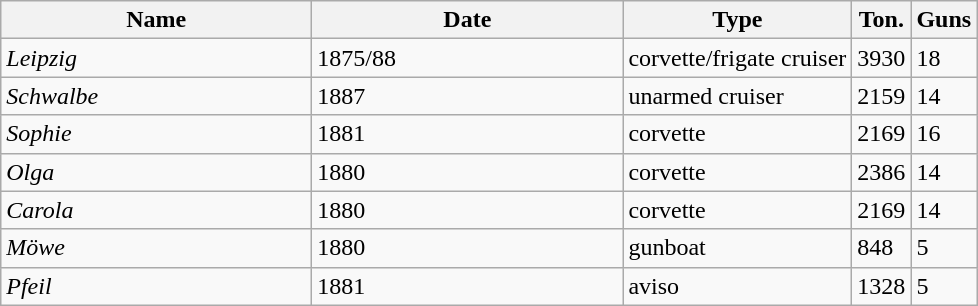<table class="wikitable">
<tr>
<th width=200px>Name</th>
<th width=200px>Date</th>
<th>Type</th>
<th>Ton.</th>
<th>Guns</th>
</tr>
<tr>
<td><em>Leipzig</em></td>
<td>1875/88</td>
<td>corvette/frigate cruiser</td>
<td>3930</td>
<td>18</td>
</tr>
<tr>
<td><em>Schwalbe</em></td>
<td>1887</td>
<td>unarmed cruiser</td>
<td>2159</td>
<td>14</td>
</tr>
<tr>
<td><em>Sophie</em></td>
<td>1881</td>
<td>corvette</td>
<td>2169</td>
<td>16</td>
</tr>
<tr>
<td><em>Olga</em></td>
<td>1880</td>
<td>corvette</td>
<td>2386</td>
<td>14</td>
</tr>
<tr>
<td><em>Carola</em></td>
<td>1880</td>
<td>corvette</td>
<td>2169</td>
<td>14</td>
</tr>
<tr>
<td><em>Möwe</em></td>
<td>1880</td>
<td>gunboat</td>
<td>848</td>
<td>5</td>
</tr>
<tr>
<td><em>Pfeil</em></td>
<td>1881</td>
<td>aviso</td>
<td>1328</td>
<td>5</td>
</tr>
</table>
